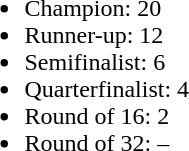<table style="float:left; margin-right:1em">
<tr>
<td><br><ul><li>Champion: 20</li><li>Runner-up: 12</li><li>Semifinalist: 6</li><li>Quarterfinalist: 4</li><li>Round of 16: 2</li><li>Round of 32: –</li></ul></td>
</tr>
</table>
